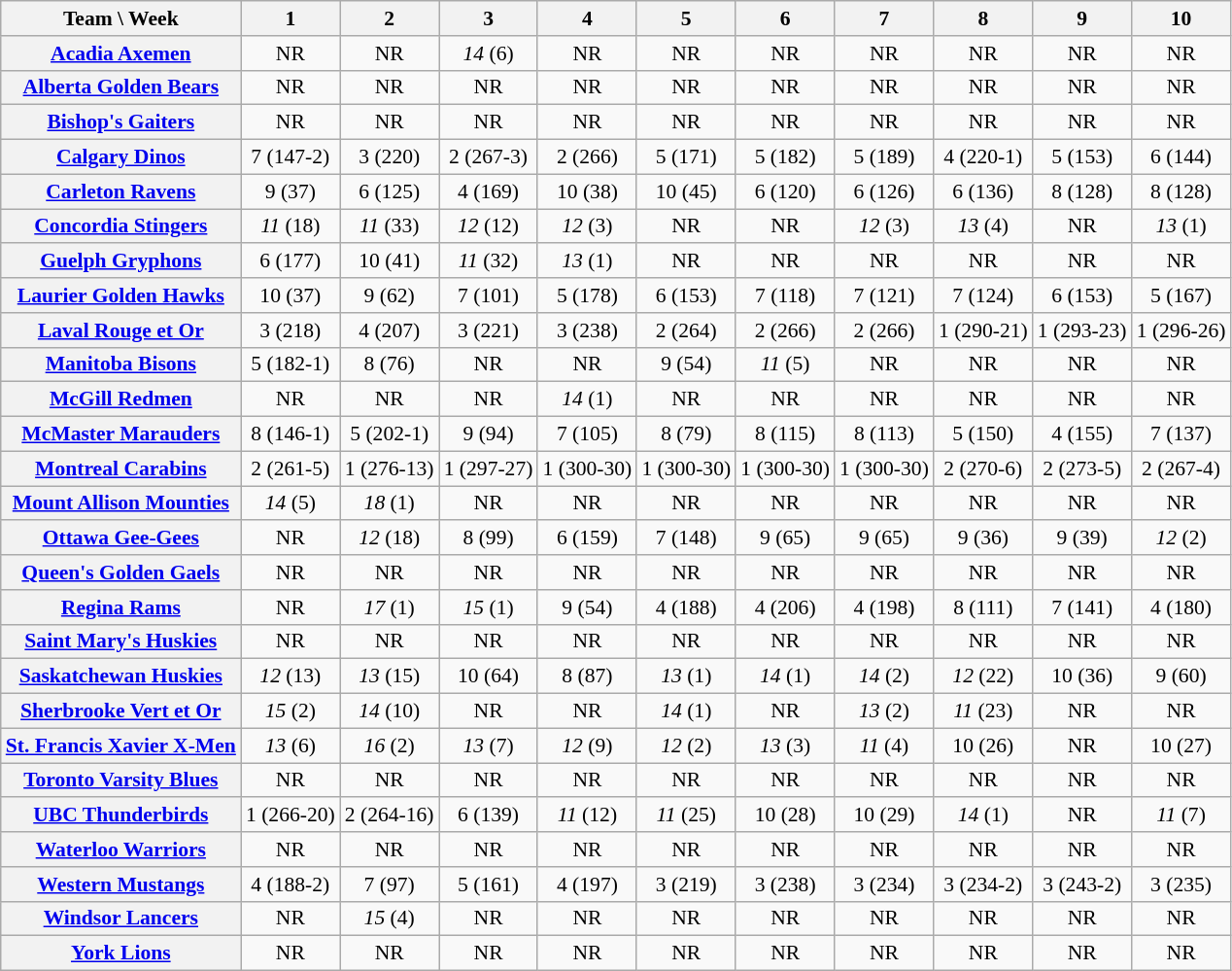<table class="wikitable sortable" style="font-size:90%; text-align:center;">
<tr>
<th scope="col">Team \ Week</th>
<th scope="col" data-sort-type="number">1</th>
<th scope="col" data-sort-type="number">2</th>
<th scope="col" data-sort-type="number">3</th>
<th scope="col" data-sort-type="number">4</th>
<th scope="col" data-sort-type="number">5</th>
<th scope="col" data-sort-type="number">6</th>
<th scope="col" data-sort-type="number">7</th>
<th scope="col" data-sort-type="number">8</th>
<th scope="col" data-sort-type="number">9</th>
<th scope="col" data-sort-type="number">10</th>
</tr>
<tr>
<th scope="row"><a href='#'>Acadia Axemen</a></th>
<td>NR</td>
<td>NR</td>
<td><em>14</em> (6)</td>
<td>NR</td>
<td>NR</td>
<td>NR</td>
<td>NR</td>
<td>NR</td>
<td>NR</td>
<td>NR</td>
</tr>
<tr>
<th scope="row"><a href='#'>Alberta Golden Bears</a></th>
<td>NR</td>
<td>NR</td>
<td>NR</td>
<td>NR</td>
<td>NR</td>
<td>NR</td>
<td>NR</td>
<td>NR</td>
<td>NR</td>
<td>NR</td>
</tr>
<tr>
<th scope="row"><a href='#'>Bishop's Gaiters</a></th>
<td>NR</td>
<td>NR</td>
<td>NR</td>
<td>NR</td>
<td>NR</td>
<td>NR</td>
<td>NR</td>
<td>NR</td>
<td>NR</td>
<td>NR</td>
</tr>
<tr>
<th scope="row"><a href='#'>Calgary Dinos</a></th>
<td>7 (147-2)</td>
<td>3 (220)</td>
<td>2 (267-3)</td>
<td>2 (266)</td>
<td>5 (171)</td>
<td>5 (182)</td>
<td>5 (189)</td>
<td>4 (220-1)</td>
<td>5 (153)</td>
<td>6 (144)</td>
</tr>
<tr>
<th scope="row"><a href='#'>Carleton Ravens</a></th>
<td>9 (37)</td>
<td>6 (125)</td>
<td>4 (169)</td>
<td>10 (38)</td>
<td>10 (45)</td>
<td>6 (120)</td>
<td>6 (126)</td>
<td>6 (136)</td>
<td>8 (128)</td>
<td>8 (128)</td>
</tr>
<tr>
<th scope="row"><a href='#'>Concordia Stingers</a></th>
<td><em>11</em> (18)</td>
<td><em>11</em> (33)</td>
<td><em>12</em> (12)</td>
<td><em>12</em> (3)</td>
<td>NR</td>
<td>NR</td>
<td><em>12</em> (3)</td>
<td><em>13</em> (4)</td>
<td>NR</td>
<td><em>13</em> (1)</td>
</tr>
<tr>
<th scope="row"><a href='#'>Guelph Gryphons</a></th>
<td>6 (177)</td>
<td>10 (41)</td>
<td><em>11</em> (32)</td>
<td><em>13</em> (1)</td>
<td>NR</td>
<td>NR</td>
<td>NR</td>
<td>NR</td>
<td>NR</td>
<td>NR</td>
</tr>
<tr>
<th scope="row"><a href='#'>Laurier Golden Hawks</a></th>
<td>10 (37)</td>
<td>9 (62)</td>
<td>7 (101)</td>
<td>5 (178)</td>
<td>6 (153)</td>
<td>7 (118)</td>
<td>7 (121)</td>
<td>7 (124)</td>
<td>6 (153)</td>
<td>5 (167)</td>
</tr>
<tr>
<th scope="row"><a href='#'>Laval Rouge et Or</a></th>
<td>3 (218)</td>
<td>4 (207)</td>
<td>3 (221)</td>
<td>3 (238)</td>
<td>2 (264)</td>
<td>2 (266)</td>
<td>2 (266)</td>
<td>1 (290-21)</td>
<td>1 (293-23)</td>
<td>1 (296-26)</td>
</tr>
<tr>
<th scope="row"><a href='#'>Manitoba Bisons</a></th>
<td>5 (182-1)</td>
<td>8 (76)</td>
<td>NR</td>
<td>NR</td>
<td>9 (54)</td>
<td><em>11</em> (5)</td>
<td>NR</td>
<td>NR</td>
<td>NR</td>
<td>NR</td>
</tr>
<tr>
<th scope="row"><a href='#'>McGill Redmen</a></th>
<td>NR</td>
<td>NR</td>
<td>NR</td>
<td><em>14</em> (1)</td>
<td>NR</td>
<td>NR</td>
<td>NR</td>
<td>NR</td>
<td>NR</td>
<td>NR</td>
</tr>
<tr>
<th scope="row"><a href='#'>McMaster Marauders</a></th>
<td>8 (146-1)</td>
<td>5 (202-1)</td>
<td>9 (94)</td>
<td>7 (105)</td>
<td>8 (79)</td>
<td>8 (115)</td>
<td>8 (113)</td>
<td>5  (150)</td>
<td>4 (155)</td>
<td>7 (137)</td>
</tr>
<tr>
<th scope="row"><a href='#'>Montreal Carabins</a></th>
<td>2 (261-5)</td>
<td>1 (276-13)</td>
<td>1 (297-27)</td>
<td>1 (300-30)</td>
<td>1 (300-30)</td>
<td>1 (300-30)</td>
<td>1 (300-30)</td>
<td>2 (270-6)</td>
<td>2 (273-5)</td>
<td>2 (267-4)</td>
</tr>
<tr>
<th scope="row"><a href='#'>Mount Allison Mounties</a></th>
<td><em>14</em> (5)</td>
<td><em>18</em> (1)</td>
<td>NR</td>
<td>NR</td>
<td>NR</td>
<td>NR</td>
<td>NR</td>
<td>NR</td>
<td>NR</td>
<td>NR</td>
</tr>
<tr>
<th scope="row"><a href='#'>Ottawa Gee-Gees</a></th>
<td>NR</td>
<td><em>12</em> (18)</td>
<td>8 (99)</td>
<td>6 (159)</td>
<td>7 (148)</td>
<td>9 (65)</td>
<td>9 (65)</td>
<td>9 (36)</td>
<td>9 (39)</td>
<td><em>12</em> (2)</td>
</tr>
<tr>
<th scope="row"><a href='#'>Queen's Golden Gaels</a></th>
<td>NR</td>
<td>NR</td>
<td>NR</td>
<td>NR</td>
<td>NR</td>
<td>NR</td>
<td>NR</td>
<td>NR</td>
<td>NR</td>
<td>NR</td>
</tr>
<tr>
<th scope="row"><a href='#'>Regina Rams</a></th>
<td>NR</td>
<td><em>17</em> (1)</td>
<td><em>15</em> (1)</td>
<td>9 (54)</td>
<td>4 (188)</td>
<td>4 (206)</td>
<td>4 (198)</td>
<td>8 (111)</td>
<td>7 (141)</td>
<td>4 (180)</td>
</tr>
<tr>
<th scope="row"><a href='#'>Saint Mary's Huskies</a></th>
<td>NR</td>
<td>NR</td>
<td>NR</td>
<td>NR</td>
<td>NR</td>
<td>NR</td>
<td>NR</td>
<td>NR</td>
<td>NR</td>
<td>NR</td>
</tr>
<tr>
<th scope="row"><a href='#'>Saskatchewan Huskies</a></th>
<td><em>12</em> (13)</td>
<td><em>13</em> (15)</td>
<td>10 (64)</td>
<td>8 (87)</td>
<td><em>13</em> (1)</td>
<td><em>14</em> (1)</td>
<td><em>14</em> (2)</td>
<td><em>12</em> (22)</td>
<td>10 (36)</td>
<td>9 (60)</td>
</tr>
<tr>
<th scope="row"><a href='#'>Sherbrooke Vert et Or</a></th>
<td><em>15</em> (2)</td>
<td><em>14</em> (10)</td>
<td>NR</td>
<td>NR</td>
<td><em>14</em> (1)</td>
<td>NR</td>
<td><em>13</em> (2)</td>
<td><em>11</em> (23)</td>
<td>NR</td>
<td>NR</td>
</tr>
<tr>
<th scope="row"><a href='#'>St. Francis Xavier X-Men</a></th>
<td><em>13</em> (6)</td>
<td><em>16</em> (2)</td>
<td><em>13</em> (7)</td>
<td><em>12</em> (9)</td>
<td><em>12</em> (2)</td>
<td><em>13</em> (3)</td>
<td><em>11</em> (4)</td>
<td>10 (26)</td>
<td>NR</td>
<td>10 (27)</td>
</tr>
<tr>
<th scope="row"><a href='#'>Toronto Varsity Blues</a></th>
<td>NR</td>
<td>NR</td>
<td>NR</td>
<td>NR</td>
<td>NR</td>
<td>NR</td>
<td>NR</td>
<td>NR</td>
<td>NR</td>
<td>NR</td>
</tr>
<tr>
<th scope="row"><a href='#'>UBC Thunderbirds</a></th>
<td>1 (266-20)</td>
<td>2 (264-16)</td>
<td>6 (139)</td>
<td><em>11</em> (12)</td>
<td><em>11</em> (25)</td>
<td>10 (28)</td>
<td>10 (29)</td>
<td><em>14</em> (1)</td>
<td>NR</td>
<td><em>11</em> (7)</td>
</tr>
<tr>
<th scope="row"><a href='#'>Waterloo Warriors</a></th>
<td>NR</td>
<td>NR</td>
<td>NR</td>
<td>NR</td>
<td>NR</td>
<td>NR</td>
<td>NR</td>
<td>NR</td>
<td>NR</td>
<td>NR</td>
</tr>
<tr>
<th scope="row"><a href='#'>Western Mustangs</a></th>
<td>4 (188-2)</td>
<td>7 (97)</td>
<td>5 (161)</td>
<td>4 (197)</td>
<td>3 (219)</td>
<td>3 (238)</td>
<td>3 (234)</td>
<td>3 (234-2)</td>
<td>3 (243-2)</td>
<td>3 (235)</td>
</tr>
<tr>
<th scope="row"><a href='#'>Windsor Lancers</a></th>
<td>NR</td>
<td><em>15</em> (4)</td>
<td>NR</td>
<td>NR</td>
<td>NR</td>
<td>NR</td>
<td>NR</td>
<td>NR</td>
<td>NR</td>
<td>NR</td>
</tr>
<tr>
<th scope="row"><a href='#'>York Lions</a></th>
<td>NR</td>
<td>NR</td>
<td>NR</td>
<td>NR</td>
<td>NR</td>
<td>NR</td>
<td>NR</td>
<td>NR</td>
<td>NR</td>
<td>NR</td>
</tr>
</table>
